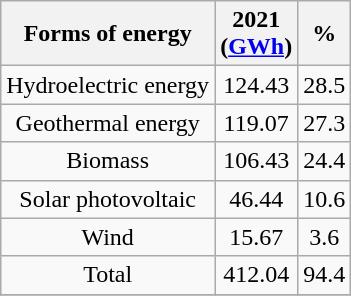<table class="wikitable sortable" style="text-align:center;" align="center">
<tr align="center">
<th>Forms of energy</th>
<th>2021<br> (<a href='#'>GWh</a>)</th>
<th>%</th>
</tr>
<tr align="center">
<td>Hydroelectric energy</td>
<td>124.43</td>
<td>28.5</td>
</tr>
<tr align="center">
<td>Geothermal energy</td>
<td>119.07</td>
<td>27.3</td>
</tr>
<tr align="center">
<td>Biomass</td>
<td>106.43</td>
<td>24.4</td>
</tr>
<tr align="center">
<td>Solar photovoltaic</td>
<td>46.44</td>
<td>10.6</td>
</tr>
<tr align="center">
<td>Wind</td>
<td>15.67</td>
<td>3.6</td>
</tr>
<tr align="center">
<td>Total</td>
<td>412.04</td>
<td>94.4</td>
</tr>
<tr align="center">
</tr>
</table>
